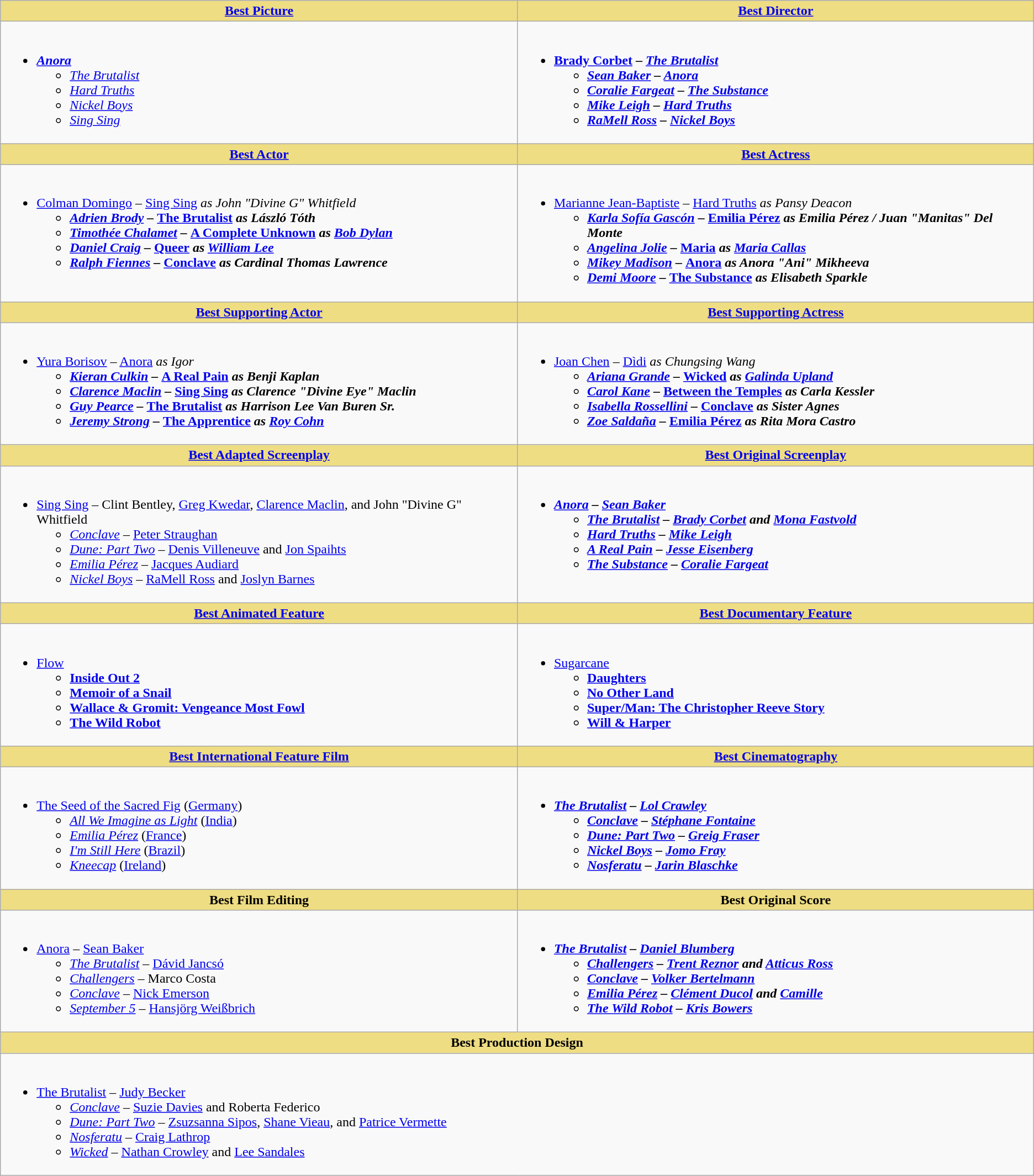<table class=wikitable style="width=100%">
<tr>
<th style="background:#EEDD82; width=50%"><a href='#'>Best Picture</a></th>
<th style="background:#EEDD82; width=50%"><a href='#'>Best Director</a></th>
</tr>
<tr>
<td valign="top"><br><ul><li><strong><em><a href='#'>Anora</a></em></strong><ul><li><em><a href='#'>The Brutalist</a></em></li><li><em><a href='#'>Hard Truths</a></em></li><li><em><a href='#'>Nickel Boys</a></em></li><li><em><a href='#'>Sing Sing</a></em></li></ul></li></ul></td>
<td valign="top"><br><ul><li><strong><a href='#'>Brady Corbet</a> – <em><a href='#'>The Brutalist</a><strong><em><ul><li><a href='#'>Sean Baker</a> – </em><a href='#'>Anora</a><em></li><li><a href='#'>Coralie Fargeat</a> – </em><a href='#'>The Substance</a><em></li><li><a href='#'>Mike Leigh</a> – </em><a href='#'>Hard Truths</a><em></li><li><a href='#'>RaMell Ross</a> – </em><a href='#'>Nickel Boys</a><em></li></ul></li></ul></td>
</tr>
<tr>
<th style="background:#EEDD82; width=50%"><a href='#'>Best Actor</a></th>
<th style="background:#EEDD82; width=50%"><a href='#'>Best Actress</a></th>
</tr>
<tr>
<td valign="top"><br><ul><li></strong><a href='#'>Colman Domingo</a> – </em><a href='#'>Sing Sing</a><em> as John "Divine G" Whitfield<strong><ul><li><a href='#'>Adrien Brody</a> – </em><a href='#'>The Brutalist</a><em> as László Tóth</li><li><a href='#'>Timothée Chalamet</a> – </em><a href='#'>A Complete Unknown</a><em> as <a href='#'>Bob Dylan</a></li><li><a href='#'>Daniel Craig</a> – </em><a href='#'>Queer</a><em> as <a href='#'>William Lee</a></li><li><a href='#'>Ralph Fiennes</a> – </em><a href='#'>Conclave</a><em> as Cardinal Thomas Lawrence</li></ul></li></ul></td>
<td valign="top"><br><ul><li></strong><a href='#'>Marianne Jean-Baptiste</a> – </em><a href='#'>Hard Truths</a><em> as Pansy Deacon<strong><ul><li><a href='#'>Karla Sofía Gascón</a> – </em><a href='#'>Emilia Pérez</a><em> as Emilia Pérez / Juan "Manitas" Del Monte</li><li><a href='#'>Angelina Jolie</a> – </em><a href='#'>Maria</a><em> as <a href='#'>Maria Callas</a></li><li><a href='#'>Mikey Madison</a> – </em><a href='#'>Anora</a><em> as Anora "Ani" Mikheeva</li><li><a href='#'>Demi Moore</a> – </em><a href='#'>The Substance</a><em> as Elisabeth Sparkle</li></ul></li></ul></td>
</tr>
<tr>
<th style="background:#EEDD82; width=50%"><a href='#'>Best Supporting Actor</a></th>
<th style="background:#EEDD82; width=50%"><a href='#'>Best Supporting Actress</a></th>
</tr>
<tr>
<td valign="top"><br><ul><li></strong><a href='#'>Yura Borisov</a> – </em><a href='#'>Anora</a><em> as Igor<strong><ul><li><a href='#'>Kieran Culkin</a> – </em><a href='#'>A Real Pain</a><em> as Benji Kaplan</li><li><a href='#'>Clarence Maclin</a> – </em><a href='#'>Sing Sing</a><em> as Clarence "Divine Eye" Maclin</li><li><a href='#'>Guy Pearce</a> – </em><a href='#'>The Brutalist</a><em> as Harrison Lee Van Buren Sr.</li><li><a href='#'>Jeremy Strong</a> – </em><a href='#'>The Apprentice</a><em> as <a href='#'>Roy Cohn</a></li></ul></li></ul></td>
<td valign="top"><br><ul><li></strong><a href='#'>Joan Chen</a> – </em><a href='#'>Dìdi</a><em> as Chungsing Wang<strong><ul><li><a href='#'>Ariana Grande</a> – </em><a href='#'>Wicked</a><em> as <a href='#'>Galinda Upland</a></li><li><a href='#'>Carol Kane</a> – </em><a href='#'>Between the Temples</a><em> as Carla Kessler</li><li><a href='#'>Isabella Rossellini</a> – </em><a href='#'>Conclave</a><em> as Sister Agnes</li><li><a href='#'>Zoe Saldaña</a> – </em><a href='#'>Emilia Pérez</a><em> as Rita Mora Castro</li></ul></li></ul></td>
</tr>
<tr>
<th style="background:#EEDD82; width=50%"><a href='#'>Best Adapted Screenplay</a></th>
<th style="background:#EEDD82; width=50%"><a href='#'>Best Original Screenplay</a></th>
</tr>
<tr>
<td valign="top"><br><ul><li></em></strong><a href='#'>Sing Sing</a></em> – Clint Bentley, <a href='#'>Greg Kwedar</a>, <a href='#'>Clarence Maclin</a>, and John "Divine G" Whitfield</strong><ul><li><em><a href='#'>Conclave</a></em> – <a href='#'>Peter Straughan</a></li><li><em><a href='#'>Dune: Part Two</a></em> – <a href='#'>Denis Villeneuve</a> and <a href='#'>Jon Spaihts</a></li><li><em><a href='#'>Emilia Pérez</a></em> – <a href='#'>Jacques Audiard</a></li><li><em><a href='#'>Nickel Boys</a></em> – <a href='#'>RaMell Ross</a> and <a href='#'>Joslyn Barnes</a></li></ul></li></ul></td>
<td valign="top"><br><ul><li><strong><em><a href='#'>Anora</a><em> – <a href='#'>Sean Baker</a><strong><ul><li></em><a href='#'>The Brutalist</a><em> – <a href='#'>Brady Corbet</a> and <a href='#'>Mona Fastvold</a></li><li></em><a href='#'>Hard Truths</a><em> – <a href='#'>Mike Leigh</a></li><li></em><a href='#'>A Real Pain</a><em> – <a href='#'>Jesse Eisenberg</a></li><li></em><a href='#'>The Substance</a><em> – <a href='#'>Coralie Fargeat</a></li></ul></li></ul></td>
</tr>
<tr>
<th style="background:#EEDD82; width=50%"><a href='#'>Best Animated Feature</a></th>
<th style="background:#EEDD82; width=50%"><a href='#'>Best Documentary Feature</a></th>
</tr>
<tr>
<td valign="top"><br><ul><li></em></strong><a href='#'>Flow</a><strong><em><ul><li></em><a href='#'>Inside Out 2</a><em></li><li></em><a href='#'>Memoir of a Snail</a><em></li><li></em><a href='#'>Wallace & Gromit: Vengeance Most Fowl</a><em></li><li></em><a href='#'>The Wild Robot</a><em></li></ul></li></ul></td>
<td valign="top"><br><ul><li></em></strong><a href='#'>Sugarcane</a><strong><em><ul><li></em><a href='#'>Daughters</a><em></li><li></em><a href='#'>No Other Land</a><em></li><li></em><a href='#'>Super/Man: The Christopher Reeve Story</a><em></li><li></em><a href='#'>Will & Harper</a><em></li></ul></li></ul></td>
</tr>
<tr>
<th style="background:#EEDD82; width=50%"><a href='#'>Best International Feature Film</a></th>
<th style="background:#EEDD82; width=50%"><a href='#'>Best Cinematography</a></th>
</tr>
<tr>
<td valign="top"><br><ul><li></em></strong><a href='#'>The Seed of the Sacred Fig</a></em> (<a href='#'>Germany</a>)</strong><ul><li><em><a href='#'>All We Imagine as Light</a></em> (<a href='#'>India</a>)</li><li><em><a href='#'>Emilia Pérez</a></em> (<a href='#'>France</a>)</li><li><em><a href='#'>I'm Still Here</a></em> (<a href='#'>Brazil</a>)</li><li><em><a href='#'>Kneecap</a></em> (<a href='#'>Ireland</a>)</li></ul></li></ul></td>
<td valign="top"><br><ul><li><strong><em><a href='#'>The Brutalist</a><em> – <a href='#'>Lol Crawley</a><strong><ul><li></em><a href='#'>Conclave</a><em> – <a href='#'>Stéphane Fontaine</a></li><li></em><a href='#'>Dune: Part Two</a><em> – <a href='#'>Greig Fraser</a></li><li></em><a href='#'>Nickel Boys</a><em> – <a href='#'>Jomo Fray</a></li><li></em><a href='#'>Nosferatu</a><em> – <a href='#'>Jarin Blaschke</a></li></ul></li></ul></td>
</tr>
<tr>
<th style="background:#EEDD82; width=50%">Best Film Editing</th>
<th style="background:#EEDD82; width=50%">Best Original Score</th>
</tr>
<tr>
<td valign="top"><br><ul><li></em></strong><a href='#'>Anora</a></em> – <a href='#'>Sean Baker</a></strong><ul><li><em><a href='#'>The Brutalist</a></em> – <a href='#'>Dávid Jancsó</a></li><li><em><a href='#'>Challengers</a></em> – Marco Costa</li><li><em><a href='#'>Conclave</a></em> – <a href='#'>Nick Emerson</a></li><li><em><a href='#'>September 5</a></em> – <a href='#'>Hansjörg Weißbrich</a></li></ul></li></ul></td>
<td valign="top"><br><ul><li><strong><em><a href='#'>The Brutalist</a><em> – <a href='#'>Daniel Blumberg</a><strong><ul><li></em><a href='#'>Challengers</a><em> – <a href='#'>Trent Reznor</a> and <a href='#'>Atticus Ross</a></li><li></em><a href='#'>Conclave</a><em> – <a href='#'>Volker Bertelmann</a></li><li></em><a href='#'>Emilia Pérez</a><em> – <a href='#'>Clément Ducol</a> and <a href='#'>Camille</a></li><li></em><a href='#'>The Wild Robot</a><em> – <a href='#'>Kris Bowers</a></li></ul></li></ul></td>
</tr>
<tr>
<th style="background:#EEDD82; width:50%" colspan="2">Best Production Design</th>
</tr>
<tr>
<td style="vertical-align:top;" colspan="2"><br><ul><li></em></strong><a href='#'>The Brutalist</a></em> – <a href='#'>Judy Becker</a></strong><ul><li><em><a href='#'>Conclave</a></em> – <a href='#'>Suzie Davies</a> and Roberta Federico</li><li><em><a href='#'>Dune: Part Two</a></em> – <a href='#'>Zsuzsanna Sipos</a>, <a href='#'>Shane Vieau</a>, and <a href='#'>Patrice Vermette</a></li><li><em><a href='#'>Nosferatu</a></em> – <a href='#'>Craig Lathrop</a></li><li><em><a href='#'>Wicked</a></em> – <a href='#'>Nathan Crowley</a> and <a href='#'>Lee Sandales</a></li></ul></li></ul></td>
</tr>
</table>
